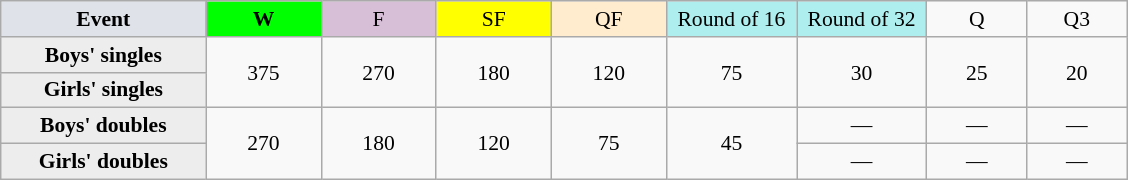<table class=wikitable style=font-size:90%;text-align:center>
<tr>
<td style="width:130px; background:#dfe2e9;"><strong>Event</strong></td>
<td style="width:70px; background:lime;"><strong>W</strong></td>
<td style="width:70px; background:thistle;">F</td>
<td style="width:70px; background:#ff0;">SF</td>
<td style="width:70px; background:#ffebcd;">QF</td>
<td style="width:80px; background:#afeeee;">Round of 16</td>
<td style="width:80px; background:#afeeee;">Round of 32</td>
<td style="width:60px;">Q</td>
<td style="width:60px;">Q3</td>
</tr>
<tr>
<th style="background:#ededed;">Boys' singles</th>
<td rowspan=2>375</td>
<td rowspan=2>270</td>
<td rowspan=2>180</td>
<td rowspan=2>120</td>
<td rowspan=2>75</td>
<td rowspan=2>30</td>
<td rowspan=2>25</td>
<td rowspan=2>20</td>
</tr>
<tr>
<th style="background:#ededed;">Girls' singles</th>
</tr>
<tr>
<th style="background:#ededed;">Boys' doubles</th>
<td rowspan=2>270</td>
<td rowspan=2>180</td>
<td rowspan=2>120</td>
<td rowspan=2>75</td>
<td rowspan=2>45</td>
<td>—</td>
<td>—</td>
<td>—</td>
</tr>
<tr>
<th style="background:#ededed;">Girls' doubles</th>
<td>—</td>
<td>—</td>
<td>—</td>
</tr>
</table>
